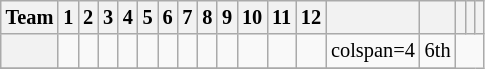<table class="wikitable" style="font-size:85%; text-align:center;">
<tr>
<th>Team</th>
<th>1</th>
<th>2</th>
<th>3</th>
<th>4</th>
<th>5</th>
<th>6</th>
<th>7</th>
<th>8</th>
<th>9</th>
<th>10</th>
<th>11</th>
<th>12</th>
<th></th>
<th></th>
<th></th>
<th></th>
<th></th>
</tr>
<tr>
<th align="left"></th>
<td></td>
<td></td>
<td></td>
<td></td>
<td></td>
<td></td>
<td></td>
<td></td>
<td></td>
<td></td>
<td></td>
<td></td>
<td>colspan=4 </td>
<td>6th</td>
</tr>
<tr>
</tr>
</table>
